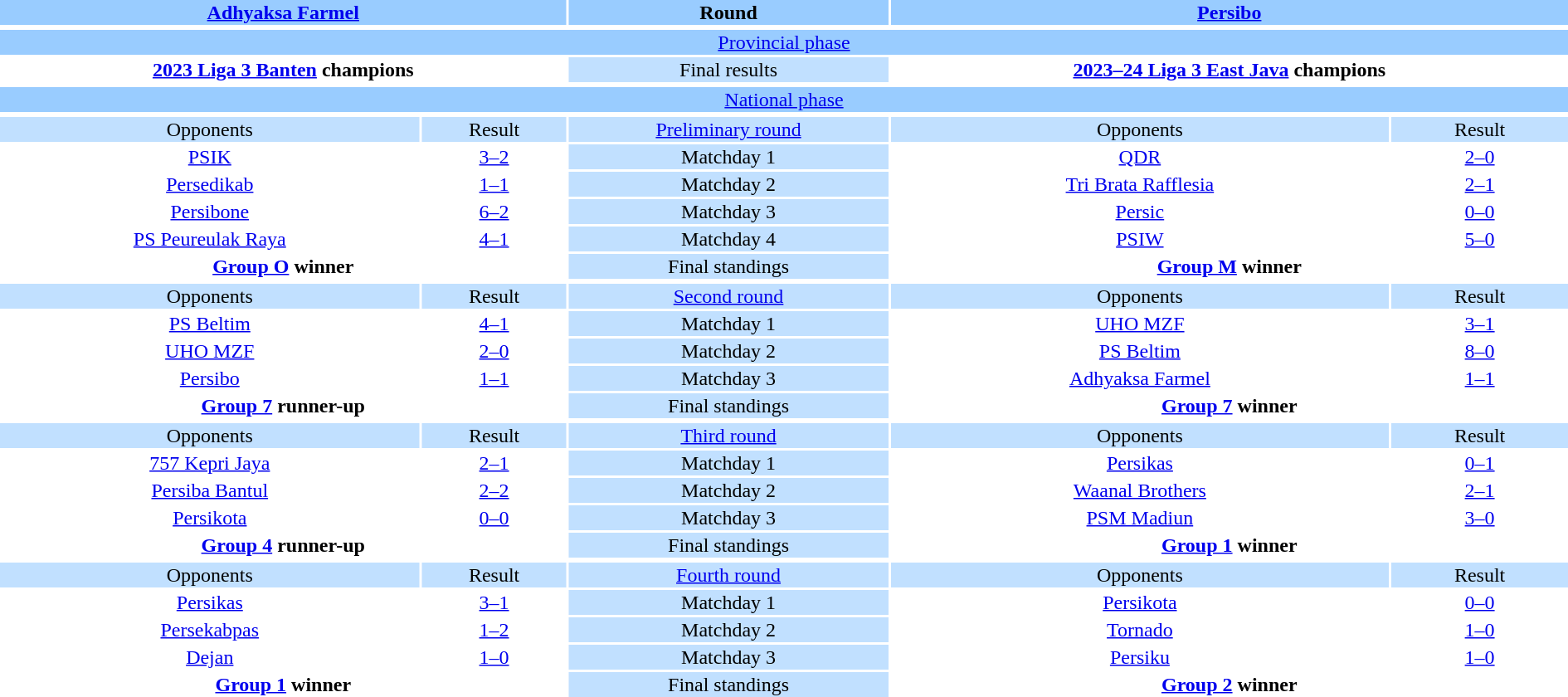<table style="width:100%; text-align:center;">
<tr style="vertical-align:top; background:#99CCFF;">
<th colspan="2"><a href='#'>Adhyaksa Farmel</a></th>
<th>Round</th>
<th colspan="2"><a href='#'>Persibo</a></th>
</tr>
<tr>
</tr>
<tr style="vertical-align:top; background:#99CCFF;">
<td colspan="5"><a href='#'>Provincial phase</a></td>
</tr>
<tr>
<td colspan="2" style="text-align:center;"><a href='#'><strong>2023 Liga 3 Banten</strong></a> <strong>champions</strong></td>
<td style="background:#C1E0FF;">Final results</td>
<td colspan="2" style="text-align:center;"><a href='#'><strong>2023–24 Liga 3 East Java</strong></a> <strong>champions</strong></td>
</tr>
<tr>
</tr>
<tr style="vertical-align:top; background:#99CCFF;">
<td colspan="5"><a href='#'>National phase</a></td>
</tr>
<tr>
</tr>
<tr style="vertical-align:top; background:#C1E0FF;">
<td>Opponents</td>
<td>Result</td>
<td><a href='#'>Preliminary round</a></td>
<td>Opponents</td>
<td>Result</td>
</tr>
<tr>
<td><a href='#'>PSIK</a></td>
<td><a href='#'>3–2</a></td>
<td style="background:#C1E0FF;">Matchday 1</td>
<td><a href='#'>QDR</a></td>
<td><a href='#'>2–0</a></td>
</tr>
<tr>
<td><a href='#'>Persedikab</a></td>
<td><a href='#'>1–1</a></td>
<td style="background:#C1E0FF;">Matchday 2</td>
<td><a href='#'>Tri Brata Rafflesia</a></td>
<td><a href='#'>2–1</a></td>
</tr>
<tr>
<td><a href='#'>Persibone</a></td>
<td><a href='#'>6–2</a></td>
<td style="background:#C1E0FF;">Matchday 3</td>
<td><a href='#'>Persic</a></td>
<td><a href='#'>0–0</a></td>
</tr>
<tr>
<td><a href='#'>PS Peureulak Raya</a></td>
<td><a href='#'>4–1</a></td>
<td style="background:#C1E0FF;">Matchday 4</td>
<td><a href='#'>PSIW</a></td>
<td><a href='#'>5–0</a></td>
</tr>
<tr>
<td colspan="2" style="text-align:center;"><a href='#'><strong>Group O</strong></a> <strong>winner</strong></td>
<td style="background:#C1E0FF;">Final standings</td>
<td colspan="2" style="text-align:center;"><a href='#'><strong>Group M</strong></a> <strong>winner</strong></td>
</tr>
<tr>
</tr>
<tr style="vertical-align:top; background:#C1E0FF;">
<td>Opponents</td>
<td>Result</td>
<td><a href='#'>Second round</a></td>
<td>Opponents</td>
<td>Result</td>
</tr>
<tr>
<td><a href='#'>PS Beltim</a></td>
<td><a href='#'>4–1</a></td>
<td style="background:#C1E0FF;">Matchday 1</td>
<td><a href='#'>UHO MZF</a></td>
<td><a href='#'>3–1</a></td>
</tr>
<tr>
<td><a href='#'>UHO MZF</a></td>
<td><a href='#'>2–0</a></td>
<td style="background:#C1E0FF;">Matchday 2</td>
<td><a href='#'>PS Beltim</a></td>
<td><a href='#'>8–0</a></td>
</tr>
<tr>
<td><a href='#'>Persibo</a></td>
<td><a href='#'>1–1</a></td>
<td style="background:#C1E0FF;">Matchday 3</td>
<td><a href='#'>Adhyaksa Farmel</a></td>
<td><a href='#'>1–1</a></td>
</tr>
<tr>
<td colspan="2" style="text-align:center;"><a href='#'><strong>Group 7</strong></a> <strong>runner-up</strong></td>
<td style="background:#C1E0FF;">Final standings</td>
<td colspan="2" style="text-align:center;"><a href='#'><strong>Group 7</strong></a> <strong>winner</strong></td>
</tr>
<tr>
</tr>
<tr style="vertical-align:top; background:#C1E0FF;">
<td>Opponents</td>
<td>Result</td>
<td><a href='#'>Third round</a></td>
<td>Opponents</td>
<td>Result</td>
</tr>
<tr>
<td><a href='#'>757 Kepri Jaya</a></td>
<td><a href='#'>2–1</a></td>
<td style="background:#C1E0FF;">Matchday 1</td>
<td><a href='#'>Persikas</a></td>
<td><a href='#'>0–1</a></td>
</tr>
<tr>
<td><a href='#'>Persiba Bantul</a></td>
<td><a href='#'>2–2</a></td>
<td style="background:#C1E0FF;">Matchday 2</td>
<td><a href='#'>Waanal Brothers</a></td>
<td><a href='#'>2–1</a></td>
</tr>
<tr>
<td><a href='#'>Persikota</a></td>
<td><a href='#'>0–0</a></td>
<td style="background:#C1E0FF;">Matchday 3</td>
<td><a href='#'>PSM Madiun</a></td>
<td><a href='#'>3–0</a></td>
</tr>
<tr>
<td colspan="2" style="text-align:center;"><a href='#'><strong>Group 4</strong></a> <strong>runner-up</strong></td>
<td style="background:#C1E0FF;">Final standings</td>
<td colspan="2" style="text-align:center;"><a href='#'><strong>Group 1</strong></a> <strong>winner</strong></td>
</tr>
<tr>
</tr>
<tr style="vertical-align:top; background:#C1E0FF;">
<td>Opponents</td>
<td>Result</td>
<td><a href='#'>Fourth round</a></td>
<td>Opponents</td>
<td>Result</td>
</tr>
<tr>
<td><a href='#'>Persikas</a></td>
<td><a href='#'>3–1</a></td>
<td style="background:#C1E0FF;">Matchday 1</td>
<td><a href='#'>Persikota</a></td>
<td><a href='#'>0–0</a></td>
</tr>
<tr>
<td><a href='#'>Persekabpas</a></td>
<td><a href='#'>1–2</a></td>
<td style="background:#C1E0FF;">Matchday 2</td>
<td><a href='#'>Tornado</a></td>
<td><a href='#'>1–0</a></td>
</tr>
<tr>
<td><a href='#'>Dejan</a></td>
<td><a href='#'>1–0</a></td>
<td style="background:#C1E0FF;">Matchday 3</td>
<td><a href='#'>Persiku</a></td>
<td><a href='#'>1–0</a></td>
</tr>
<tr>
<td colspan="2" style="text-align:center;"><a href='#'><strong>Group 1</strong></a> <strong>winner</strong></td>
<td style="background:#C1E0FF;">Final standings</td>
<td colspan="2" style="text-align:center;"><a href='#'><strong>Group 2</strong></a> <strong>winner</strong></td>
</tr>
</table>
